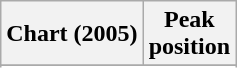<table class="wikitable sortable plainrowheaders" style="text-align:center">
<tr>
<th scope="col">Chart (2005)</th>
<th scope="col">Peak<br> position</th>
</tr>
<tr>
</tr>
<tr>
</tr>
</table>
